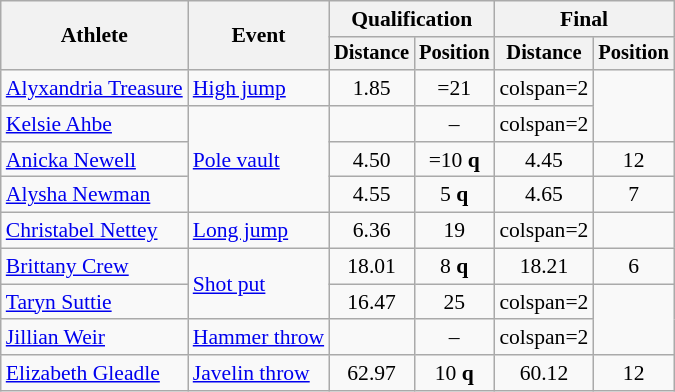<table class=wikitable style=font-size:90%>
<tr>
<th rowspan=2>Athlete</th>
<th rowspan=2>Event</th>
<th colspan=2>Qualification</th>
<th colspan=2>Final</th>
</tr>
<tr style=font-size:95%>
<th>Distance</th>
<th>Position</th>
<th>Distance</th>
<th>Position</th>
</tr>
<tr align=center>
<td align=left><a href='#'>Alyxandria Treasure</a></td>
<td align=left><a href='#'>High jump</a></td>
<td>1.85</td>
<td>=21</td>
<td>colspan=2 </td>
</tr>
<tr align=center>
<td align=left><a href='#'>Kelsie Ahbe</a></td>
<td align=left rowspan=3><a href='#'>Pole vault</a></td>
<td></td>
<td>–</td>
<td>colspan=2 </td>
</tr>
<tr align=center>
<td align=left><a href='#'>Anicka Newell</a></td>
<td>4.50</td>
<td>=10 <strong>q</strong></td>
<td>4.45</td>
<td>12</td>
</tr>
<tr align=center>
<td align=left><a href='#'>Alysha Newman</a></td>
<td>4.55</td>
<td>5 <strong>q</strong></td>
<td>4.65</td>
<td>7</td>
</tr>
<tr align=center>
<td align=left><a href='#'>Christabel Nettey</a></td>
<td align=left><a href='#'>Long jump</a></td>
<td>6.36</td>
<td>19</td>
<td>colspan=2 </td>
</tr>
<tr align=center>
<td align=left><a href='#'>Brittany Crew</a></td>
<td align=left rowspan=2><a href='#'>Shot put</a></td>
<td>18.01</td>
<td>8 <strong>q</strong></td>
<td>18.21</td>
<td>6</td>
</tr>
<tr align=center>
<td align=left><a href='#'>Taryn Suttie</a></td>
<td>16.47</td>
<td>25</td>
<td>colspan=2 </td>
</tr>
<tr align=center>
<td align=left><a href='#'>Jillian Weir</a></td>
<td align=left><a href='#'>Hammer throw</a></td>
<td></td>
<td>–</td>
<td>colspan=2 </td>
</tr>
<tr align=center>
<td align=left><a href='#'>Elizabeth Gleadle</a></td>
<td align=left><a href='#'>Javelin throw</a></td>
<td>62.97</td>
<td>10 <strong>q</strong></td>
<td>60.12</td>
<td>12</td>
</tr>
</table>
